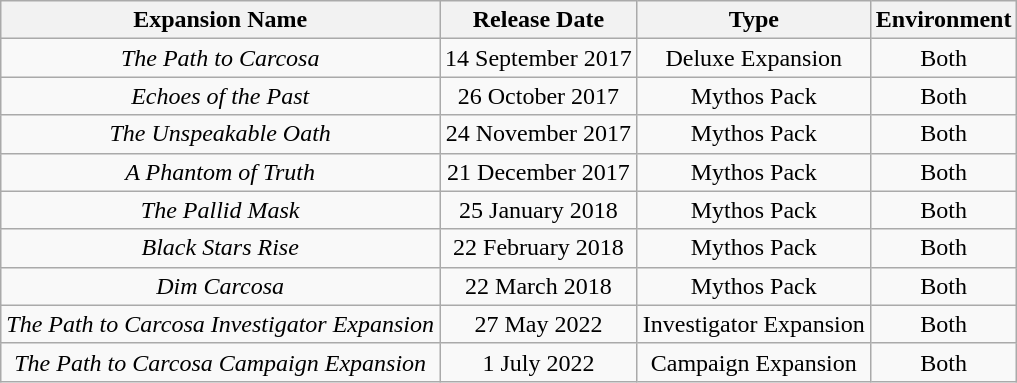<table class="wikitable" style="text-align:center">
<tr>
<th>Expansion Name</th>
<th>Release Date</th>
<th>Type</th>
<th>Environment</th>
</tr>
<tr>
<td><em>The Path to Carcosa</em></td>
<td>14 September 2017</td>
<td>Deluxe Expansion</td>
<td>Both</td>
</tr>
<tr>
<td><em>Echoes of the Past</em></td>
<td>26 October 2017</td>
<td>Mythos Pack</td>
<td>Both</td>
</tr>
<tr>
<td><em>The Unspeakable Oath</em></td>
<td>24 November 2017</td>
<td>Mythos Pack</td>
<td>Both</td>
</tr>
<tr>
<td><em>A Phantom of Truth</em></td>
<td>21 December 2017</td>
<td>Mythos Pack</td>
<td>Both</td>
</tr>
<tr>
<td><em>The Pallid Mask</em></td>
<td>25 January 2018</td>
<td>Mythos Pack</td>
<td>Both</td>
</tr>
<tr>
<td><em>Black Stars Rise</em></td>
<td>22 February 2018</td>
<td>Mythos Pack</td>
<td>Both</td>
</tr>
<tr>
<td><em>Dim Carcosa</em></td>
<td>22 March 2018</td>
<td>Mythos Pack</td>
<td>Both</td>
</tr>
<tr>
<td><em>The Path to Carcosa Investigator Expansion</em></td>
<td>27 May 2022</td>
<td>Investigator Expansion</td>
<td>Both</td>
</tr>
<tr>
<td><em>The Path to Carcosa Campaign Expansion</em></td>
<td>1 July 2022</td>
<td>Campaign Expansion</td>
<td>Both</td>
</tr>
</table>
